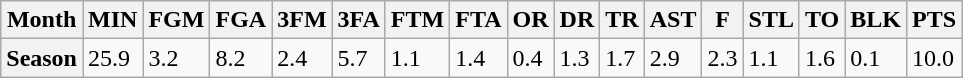<table class="wikitable">
<tr>
<th>Month</th>
<th>MIN</th>
<th>FGM</th>
<th>FGA</th>
<th>3FM</th>
<th>3FA</th>
<th>FTM</th>
<th>FTA</th>
<th>OR</th>
<th>DR</th>
<th>TR</th>
<th>AST</th>
<th>F</th>
<th>STL</th>
<th>TO</th>
<th>BLK</th>
<th>PTS</th>
</tr>
<tr>
<th>Season</th>
<td>25.9</td>
<td>3.2</td>
<td>8.2</td>
<td>2.4</td>
<td>5.7</td>
<td>1.1</td>
<td>1.4</td>
<td>0.4</td>
<td>1.3</td>
<td>1.7</td>
<td>2.9</td>
<td>2.3</td>
<td>1.1</td>
<td>1.6</td>
<td>0.1</td>
<td>10.0</td>
</tr>
</table>
